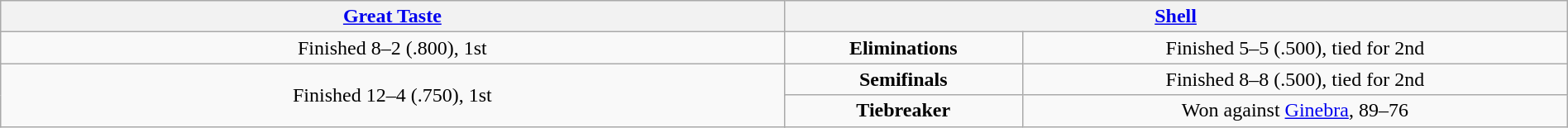<table class="wikitable" style="width:100%;">
<tr align=center>
<th colspan="2" style="width:45%;"><a href='#'>Great Taste</a></th>
<th colspan="2" style="width:45%;"><a href='#'>Shell</a></th>
</tr>
<tr align=center>
<td>Finished 8–2 (.800), 1st</td>
<td colspan=2><strong>Eliminations</strong></td>
<td>Finished 5–5 (.500), tied for 2nd</td>
</tr>
<tr align=center>
<td rowspan=2>Finished 12–4 (.750), 1st</td>
<td colspan=2><strong>Semifinals</strong></td>
<td>Finished 8–8 (.500), tied for 2nd</td>
</tr>
<tr align=center>
<td colspan=2><strong>Tiebreaker</strong></td>
<td>Won against <a href='#'>Ginebra</a>, 89–76</td>
</tr>
</table>
